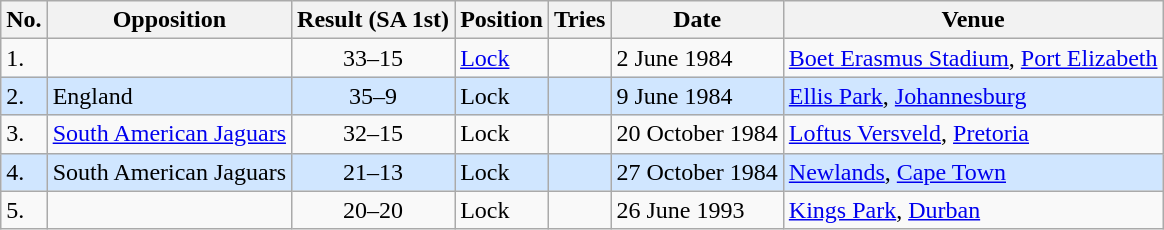<table class="wikitable sortable">
<tr>
<th>No.</th>
<th>Opposition</th>
<th>Result (SA 1st)</th>
<th>Position</th>
<th>Tries</th>
<th>Date</th>
<th>Venue</th>
</tr>
<tr>
<td>1.</td>
<td></td>
<td align="center">33–15</td>
<td><a href='#'>Lock</a></td>
<td></td>
<td>2 June 1984</td>
<td><a href='#'>Boet Erasmus Stadium</a>, <a href='#'>Port Elizabeth</a></td>
</tr>
<tr style="background: #D0E6FF;">
<td>2.</td>
<td> England</td>
<td align="center">35–9</td>
<td>Lock</td>
<td></td>
<td>9 June 1984</td>
<td><a href='#'>Ellis Park</a>, <a href='#'>Johannesburg</a></td>
</tr>
<tr>
<td>3.</td>
<td> <a href='#'>South American Jaguars</a></td>
<td align="center">32–15</td>
<td>Lock</td>
<td></td>
<td>20 October 1984</td>
<td><a href='#'>Loftus Versveld</a>, <a href='#'>Pretoria</a></td>
</tr>
<tr style="background: #D0E6FF;">
<td>4.</td>
<td> South American Jaguars</td>
<td align="center">21–13</td>
<td>Lock</td>
<td></td>
<td>27 October 1984</td>
<td><a href='#'>Newlands</a>, <a href='#'>Cape Town</a></td>
</tr>
<tr>
<td>5.</td>
<td></td>
<td align="center">20–20</td>
<td>Lock</td>
<td></td>
<td>26 June 1993</td>
<td><a href='#'>Kings Park</a>, <a href='#'>Durban</a></td>
</tr>
</table>
